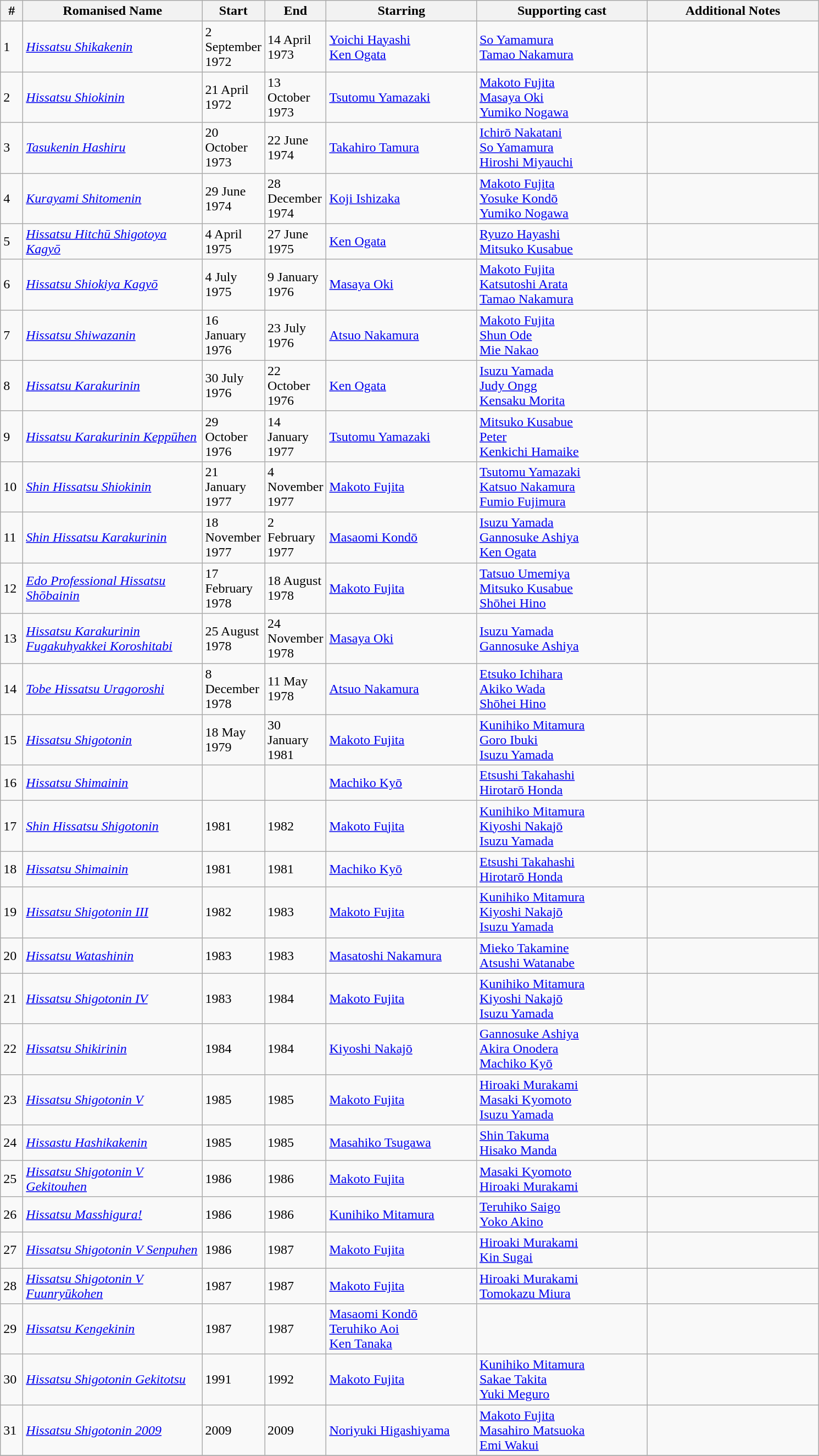<table class="wikitable">
<tr>
<th width="20">#</th>
<th width="210">Romanised Name</th>
<th width="50">Start</th>
<th width="50">End</th>
<th width="175">Starring</th>
<th width="200">Supporting cast</th>
<th width="200">Additional Notes</th>
</tr>
<tr>
<td>1</td>
<td><em><a href='#'>Hissatsu Shikakenin</a></em></td>
<td>2 September 1972</td>
<td>14 April 1973</td>
<td><a href='#'>Yoichi Hayashi</a><br><a href='#'>Ken Ogata</a></td>
<td><a href='#'>So Yamamura</a><br><a href='#'>Tamao Nakamura</a></td>
<td></td>
</tr>
<tr>
<td>2</td>
<td><em><a href='#'>Hissatsu Shiokinin</a></em></td>
<td>21 April 1972</td>
<td>13 October 1973</td>
<td><a href='#'>Tsutomu Yamazaki</a><br></td>
<td><a href='#'>Makoto Fujita</a><br><a href='#'>Masaya Oki</a><br><a href='#'>Yumiko Nogawa</a></td>
<td></td>
</tr>
<tr>
<td>3</td>
<td><em><a href='#'>Tasukenin Hashiru</a></em></td>
<td>20 October 1973</td>
<td>22 June 1974</td>
<td><a href='#'>Takahiro Tamura</a><br></td>
<td><a href='#'>Ichirō Nakatani</a><br><a href='#'>So Yamamura</a><br><a href='#'>Hiroshi Miyauchi</a></td>
<td></td>
</tr>
<tr>
<td>4</td>
<td><em><a href='#'>Kurayami Shitomenin</a></em></td>
<td>29 June 1974</td>
<td>28 December 1974</td>
<td><a href='#'>Koji Ishizaka</a><br></td>
<td><a href='#'>Makoto Fujita</a><br><a href='#'>Yosuke Kondō</a><br><a href='#'>Yumiko Nogawa</a></td>
<td></td>
</tr>
<tr>
<td>5</td>
<td><em><a href='#'>Hissatsu Hitchū Shigotoya Kagyō</a></em></td>
<td>4 April 1975</td>
<td>27 June 1975</td>
<td><a href='#'>Ken Ogata</a><br></td>
<td><a href='#'>Ryuzo Hayashi</a><br><a href='#'>Mitsuko Kusabue</a></td>
<td></td>
</tr>
<tr>
<td>6</td>
<td><em><a href='#'>Hissatsu Shiokiya Kagyō</a></em></td>
<td>4 July 1975</td>
<td>9 January 1976</td>
<td><a href='#'>Masaya Oki</a><br></td>
<td><a href='#'>Makoto Fujita</a><br><a href='#'>Katsutoshi Arata</a><br><a href='#'>Tamao Nakamura</a></td>
<td></td>
</tr>
<tr>
<td>7</td>
<td><em><a href='#'>Hissatsu Shiwazanin</a></em></td>
<td>16 January 1976</td>
<td>23 July 1976</td>
<td><a href='#'>Atsuo Nakamura</a><br></td>
<td><a href='#'>Makoto Fujita</a><br><a href='#'>Shun Ode</a><br><a href='#'>Mie Nakao</a></td>
<td></td>
</tr>
<tr>
<td>8</td>
<td><em><a href='#'>Hissatsu Karakurinin</a></em></td>
<td>30 July 1976</td>
<td>22 October 1976</td>
<td><a href='#'>Ken Ogata</a><br></td>
<td><a href='#'>Isuzu Yamada</a><br><a href='#'>Judy Ongg</a><br><a href='#'>Kensaku Morita</a></td>
<td></td>
</tr>
<tr>
<td>9</td>
<td><em><a href='#'>Hissatsu Karakurinin Keppūhen</a></em></td>
<td>29 October 1976</td>
<td>14 January 1977</td>
<td><a href='#'>Tsutomu Yamazaki</a><br></td>
<td><a href='#'>Mitsuko Kusabue</a><br><a href='#'>Peter</a><br><a href='#'>Kenkichi Hamaike</a></td>
<td></td>
</tr>
<tr>
<td>10</td>
<td><em><a href='#'>Shin Hissatsu Shiokinin</a></em></td>
<td>21 January 1977</td>
<td>4 November 1977</td>
<td><a href='#'>Makoto Fujita</a><br></td>
<td><a href='#'>Tsutomu Yamazaki</a><br><a href='#'>Katsuo Nakamura</a><br><a href='#'>Fumio Fujimura</a></td>
<td></td>
</tr>
<tr>
<td>11</td>
<td><em><a href='#'>Shin Hissatsu Karakurinin</a></em></td>
<td>18 November  1977</td>
<td>2 February 1977</td>
<td><a href='#'>Masaomi Kondō</a><br></td>
<td><a href='#'>Isuzu Yamada</a><br><a href='#'>Gannosuke Ashiya</a><br><a href='#'>Ken Ogata</a></td>
<td></td>
</tr>
<tr>
<td>12</td>
<td><em><a href='#'>Edo Professional Hissatsu Shōbainin</a></em></td>
<td>17 February  1978</td>
<td>18 August 1978</td>
<td><a href='#'>Makoto Fujita</a><br></td>
<td><a href='#'>Tatsuo Umemiya</a><br><a href='#'>Mitsuko Kusabue</a><br><a href='#'>Shōhei Hino</a></td>
<td></td>
</tr>
<tr>
<td>13</td>
<td><em><a href='#'>Hissatsu Karakurinin Fugakuhyakkei Koroshitabi</a></em></td>
<td>25 August  1978</td>
<td>24 November 1978</td>
<td><a href='#'>Masaya Oki</a><br></td>
<td><a href='#'>Isuzu Yamada</a><br><a href='#'>Gannosuke Ashiya</a></td>
<td></td>
</tr>
<tr>
<td>14</td>
<td><em><a href='#'>Tobe Hissatsu Uragoroshi</a></em></td>
<td>8 December  1978</td>
<td>11 May 1978</td>
<td><a href='#'>Atsuo Nakamura</a><br></td>
<td><a href='#'>Etsuko Ichihara</a><br><a href='#'>Akiko Wada</a><br><a href='#'>Shōhei Hino</a></td>
<td></td>
</tr>
<tr>
<td>15</td>
<td><em><a href='#'>Hissatsu Shigotonin</a></em></td>
<td>18 May  1979</td>
<td>30 January 1981</td>
<td><a href='#'>Makoto Fujita</a><br></td>
<td><a href='#'>Kunihiko Mitamura</a><br><a href='#'>Goro Ibuki</a><br><a href='#'>Isuzu Yamada</a></td>
<td></td>
</tr>
<tr>
<td>16</td>
<td><em><a href='#'>Hissatsu Shimainin</a></em></td>
<td></td>
<td></td>
<td><a href='#'>Machiko Kyō</a><br></td>
<td><a href='#'>Etsushi Takahashi</a><br><a href='#'>Hirotarō Honda</a></td>
<td></td>
</tr>
<tr>
<td>17</td>
<td><em><a href='#'>Shin Hissatsu Shigotonin</a></em></td>
<td>1981</td>
<td>1982</td>
<td><a href='#'>Makoto Fujita</a><br></td>
<td><a href='#'>Kunihiko Mitamura</a><br><a href='#'>Kiyoshi Nakajō</a><br><a href='#'>Isuzu Yamada</a></td>
<td></td>
</tr>
<tr>
<td>18</td>
<td><em><a href='#'>Hissatsu Shimainin</a></em></td>
<td>1981</td>
<td>1981</td>
<td><a href='#'>Machiko Kyō</a><br></td>
<td><a href='#'>Etsushi Takahashi</a><br><a href='#'>Hirotarō Honda</a></td>
<td></td>
</tr>
<tr>
<td>19</td>
<td><em><a href='#'>Hissatsu Shigotonin III</a></em></td>
<td>1982</td>
<td>1983</td>
<td><a href='#'>Makoto Fujita</a><br></td>
<td><a href='#'>Kunihiko Mitamura</a><br><a href='#'>Kiyoshi Nakajō</a><br><a href='#'>Isuzu Yamada</a></td>
<td></td>
</tr>
<tr>
<td>20</td>
<td><em><a href='#'>Hissatsu Watashinin</a></em></td>
<td>1983</td>
<td>1983</td>
<td><a href='#'>Masatoshi Nakamura</a><br></td>
<td><a href='#'>Mieko Takamine</a><br><a href='#'>Atsushi Watanabe</a></td>
<td></td>
</tr>
<tr>
<td>21</td>
<td><em><a href='#'>Hissatsu Shigotonin IV</a></em></td>
<td>1983</td>
<td>1984</td>
<td><a href='#'>Makoto Fujita</a><br></td>
<td><a href='#'>Kunihiko Mitamura</a><br><a href='#'>Kiyoshi Nakajō</a><br><a href='#'>Isuzu Yamada</a></td>
<td></td>
</tr>
<tr>
<td>22</td>
<td><em><a href='#'>Hissatsu Shikirinin</a></em></td>
<td>1984</td>
<td>1984</td>
<td><a href='#'>Kiyoshi Nakajō</a><br></td>
<td><a href='#'>Gannosuke Ashiya</a><br><a href='#'>Akira Onodera</a><br><a href='#'>Machiko Kyō</a></td>
<td></td>
</tr>
<tr>
<td>23</td>
<td><em><a href='#'>Hissatsu Shigotonin V</a></em></td>
<td>1985</td>
<td>1985</td>
<td><a href='#'>Makoto Fujita</a><br></td>
<td><a href='#'>Hiroaki Murakami</a><br><a href='#'>Masaki Kyomoto</a><br><a href='#'>Isuzu Yamada</a></td>
<td></td>
</tr>
<tr>
<td>24</td>
<td><em><a href='#'>Hissastu Hashikakenin</a></em></td>
<td>1985</td>
<td>1985</td>
<td><a href='#'>Masahiko Tsugawa</a><br></td>
<td><a href='#'>Shin Takuma</a><br><a href='#'>Hisako Manda</a></td>
<td></td>
</tr>
<tr>
<td>25</td>
<td><em><a href='#'>Hissatsu Shigotonin V Gekitouhen</a></em></td>
<td>1986</td>
<td>1986</td>
<td><a href='#'>Makoto Fujita</a><br></td>
<td><a href='#'>Masaki Kyomoto</a><br><a href='#'>Hiroaki Murakami</a></td>
<td></td>
</tr>
<tr>
<td>26</td>
<td><em><a href='#'>Hissatsu Masshigura!</a></em></td>
<td>1986</td>
<td>1986</td>
<td><a href='#'>Kunihiko Mitamura</a><br></td>
<td><a href='#'>Teruhiko Saigo</a><br><a href='#'>Yoko Akino</a></td>
<td></td>
</tr>
<tr>
<td>27</td>
<td><em><a href='#'>Hissatsu Shigotonin V Senpuhen</a></em></td>
<td>1986</td>
<td>1987</td>
<td><a href='#'>Makoto Fujita</a><br></td>
<td><a href='#'>Hiroaki Murakami</a><br><a href='#'>Kin Sugai</a></td>
<td></td>
</tr>
<tr>
<td>28</td>
<td><em><a href='#'>Hissatsu Shigotonin V Fuunryūkohen</a></em></td>
<td>1987</td>
<td>1987</td>
<td><a href='#'>Makoto Fujita</a></td>
<td><a href='#'>Hiroaki Murakami</a><br><a href='#'>Tomokazu Miura</a></td>
<td></td>
</tr>
<tr>
<td>29</td>
<td><em><a href='#'>Hissatsu Kengekinin</a></em></td>
<td>1987</td>
<td>1987</td>
<td><a href='#'>Masaomi Kondō</a><br><a href='#'>Teruhiko Aoi</a><br><a href='#'>Ken Tanaka</a></td>
<td></td>
<td></td>
</tr>
<tr>
<td>30</td>
<td><em><a href='#'>Hissatsu Shigotonin Gekitotsu</a></em></td>
<td>1991</td>
<td>1992</td>
<td><a href='#'>Makoto Fujita</a></td>
<td><a href='#'>Kunihiko Mitamura</a><br><a href='#'>Sakae Takita</a><br><a href='#'>Yuki Meguro</a></td>
<td></td>
</tr>
<tr>
<td>31</td>
<td><em><a href='#'>Hissatsu Shigotonin 2009</a></em></td>
<td>2009</td>
<td>2009</td>
<td><a href='#'>Noriyuki Higashiyama</a></td>
<td><a href='#'>Makoto Fujita</a><br><a href='#'>Masahiro Matsuoka</a><br><a href='#'>Emi Wakui</a></td>
<td></td>
</tr>
<tr>
</tr>
</table>
